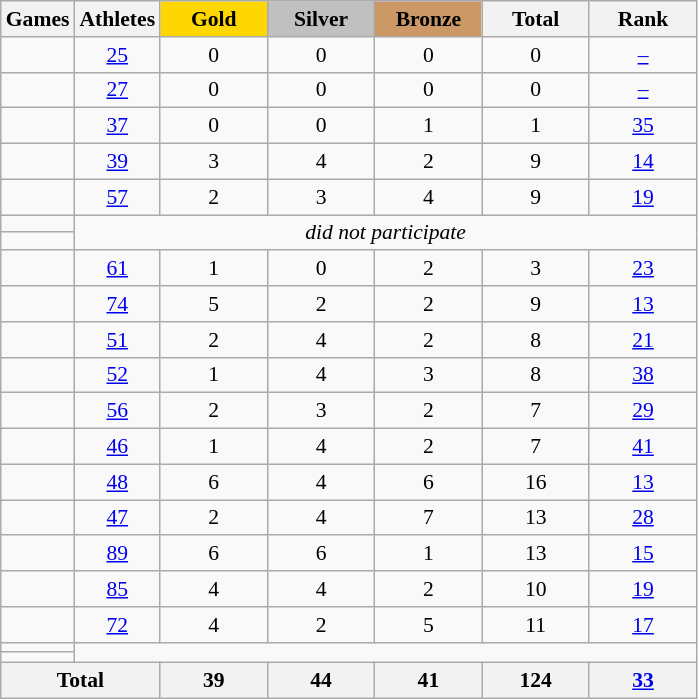<table class="wikitable" style="text-align:center; font-size:90%;">
<tr>
<th>Games</th>
<th>Athletes</th>
<td style="background:gold; width:4.5em; font-weight:bold;">Gold</td>
<td style="background:silver; width:4.5em; font-weight:bold;">Silver</td>
<td style="background:#cc9966; width:4.5em; font-weight:bold;">Bronze</td>
<th style="width:4.5em; font-weight:bold;">Total</th>
<th style="width:4.5em; font-weight:bold;">Rank</th>
</tr>
<tr>
<td align=left></td>
<td><a href='#'>25</a></td>
<td>0</td>
<td>0</td>
<td>0</td>
<td>0</td>
<td><a href='#'>–</a></td>
</tr>
<tr>
<td align=left></td>
<td><a href='#'>27</a></td>
<td>0</td>
<td>0</td>
<td>0</td>
<td>0</td>
<td><a href='#'>–</a></td>
</tr>
<tr>
<td align=left></td>
<td><a href='#'>37</a></td>
<td>0</td>
<td>0</td>
<td>1</td>
<td>1</td>
<td><a href='#'>35</a></td>
</tr>
<tr>
<td align=left></td>
<td><a href='#'>39</a></td>
<td>3</td>
<td>4</td>
<td>2</td>
<td>9</td>
<td><a href='#'>14</a></td>
</tr>
<tr>
<td align=left></td>
<td><a href='#'>57</a></td>
<td>2</td>
<td>3</td>
<td>4</td>
<td>9</td>
<td><a href='#'>19</a></td>
</tr>
<tr>
<td align=left></td>
<td colspan=6; rowspan=2><em>did not participate</em></td>
</tr>
<tr>
<td align=left></td>
</tr>
<tr>
<td align=left></td>
<td><a href='#'>61</a></td>
<td>1</td>
<td>0</td>
<td>2</td>
<td>3</td>
<td><a href='#'>23</a></td>
</tr>
<tr>
<td align=left></td>
<td><a href='#'>74</a></td>
<td>5</td>
<td>2</td>
<td>2</td>
<td>9</td>
<td><a href='#'>13</a></td>
</tr>
<tr>
<td align=left></td>
<td><a href='#'>51</a></td>
<td>2</td>
<td>4</td>
<td>2</td>
<td>8</td>
<td><a href='#'>21</a></td>
</tr>
<tr>
<td align=left></td>
<td><a href='#'>52</a></td>
<td>1</td>
<td>4</td>
<td>3</td>
<td>8</td>
<td><a href='#'>38</a></td>
</tr>
<tr>
<td align=left></td>
<td><a href='#'>56</a></td>
<td>2</td>
<td>3</td>
<td>2</td>
<td>7</td>
<td><a href='#'>29</a></td>
</tr>
<tr>
<td align=left></td>
<td><a href='#'>46</a></td>
<td>1</td>
<td>4</td>
<td>2</td>
<td>7</td>
<td><a href='#'>41</a></td>
</tr>
<tr>
<td align=left></td>
<td><a href='#'>48</a></td>
<td>6</td>
<td>4</td>
<td>6</td>
<td>16</td>
<td><a href='#'>13</a></td>
</tr>
<tr>
<td align=left></td>
<td><a href='#'>47</a></td>
<td>2</td>
<td>4</td>
<td>7</td>
<td>13</td>
<td><a href='#'>28</a></td>
</tr>
<tr>
<td align=left></td>
<td><a href='#'>89</a></td>
<td>6</td>
<td>6</td>
<td>1</td>
<td>13</td>
<td><a href='#'>15</a></td>
</tr>
<tr>
<td align=left></td>
<td><a href='#'>85</a></td>
<td>4</td>
<td>4</td>
<td>2</td>
<td>10</td>
<td><a href='#'>19</a></td>
</tr>
<tr>
<td align=left></td>
<td><a href='#'>72</a></td>
<td>4</td>
<td>2</td>
<td>5</td>
<td>11</td>
<td><a href='#'>17</a></td>
</tr>
<tr>
<td align=left></td>
</tr>
<tr>
<td align=left></td>
</tr>
<tr>
<th colspan=2>Total</th>
<th>39</th>
<th>44</th>
<th>41</th>
<th>124</th>
<th><a href='#'>33</a></th>
</tr>
</table>
